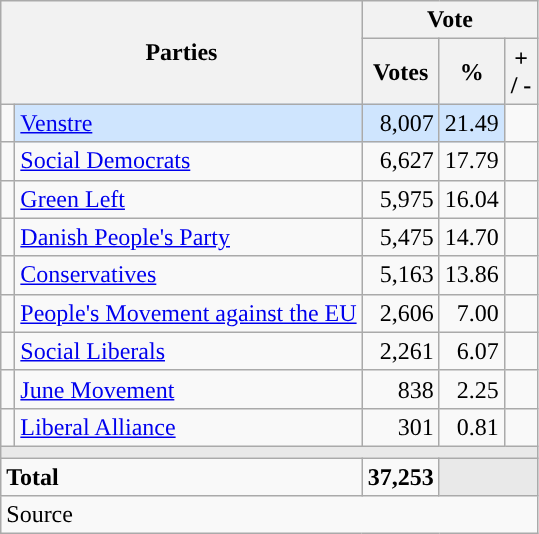<table class="wikitable" style="text-align:right;">
<tr>
<th style="text-align:centre;" rowspan="2" colspan="2" width="225">Parties</th>
<th colspan="3">Vote</th>
</tr>
<tr>
<th width="15">Votes</th>
<th width="15">%</th>
<th width="15">+ / -</th>
</tr>
<tr>
<td width="2" style="color:inherit;background:"></td>
<td bgcolor=#cfe5fe   align="left"><a href='#'>Venstre</a></td>
<td bgcolor=#cfe5fe>8,007</td>
<td bgcolor=#cfe5fe>21.49</td>
<td></td>
</tr>
<tr>
<td width="2" style="color:inherit;background:"></td>
<td align="left"><a href='#'>Social Democrats</a></td>
<td>6,627</td>
<td>17.79</td>
<td></td>
</tr>
<tr>
<td width="2" style="color:inherit;background:"></td>
<td align="left"><a href='#'>Green Left</a></td>
<td>5,975</td>
<td>16.04</td>
<td></td>
</tr>
<tr>
<td width="2" style="color:inherit;background:"></td>
<td align="left"><a href='#'>Danish People's Party</a></td>
<td>5,475</td>
<td>14.70</td>
<td></td>
</tr>
<tr>
<td width="2" style="color:inherit;background:"></td>
<td align="left"><a href='#'>Conservatives</a></td>
<td>5,163</td>
<td>13.86</td>
<td></td>
</tr>
<tr>
<td width="2" style="color:inherit;background:"></td>
<td align="left"><a href='#'>People's Movement against the EU</a></td>
<td>2,606</td>
<td>7.00</td>
<td></td>
</tr>
<tr>
<td width="2" style="color:inherit;background:"></td>
<td align="left"><a href='#'>Social Liberals</a></td>
<td>2,261</td>
<td>6.07</td>
<td></td>
</tr>
<tr>
<td width="2" style="color:inherit;background:"></td>
<td align="left"><a href='#'>June Movement</a></td>
<td>838</td>
<td>2.25</td>
<td></td>
</tr>
<tr>
<td width="2" style="color:inherit;background:"></td>
<td align="left"><a href='#'>Liberal Alliance</a></td>
<td>301</td>
<td>0.81</td>
<td></td>
</tr>
<tr>
<td colspan="7" bgcolor="#E9E9E9"></td>
</tr>
<tr>
<td align="left" colspan="2"><strong>Total</strong></td>
<td><strong>37,253</strong></td>
<td bgcolor="#E9E9E9" colspan="2"></td>
</tr>
<tr>
<td align="left" colspan="6">Source</td>
</tr>
</table>
